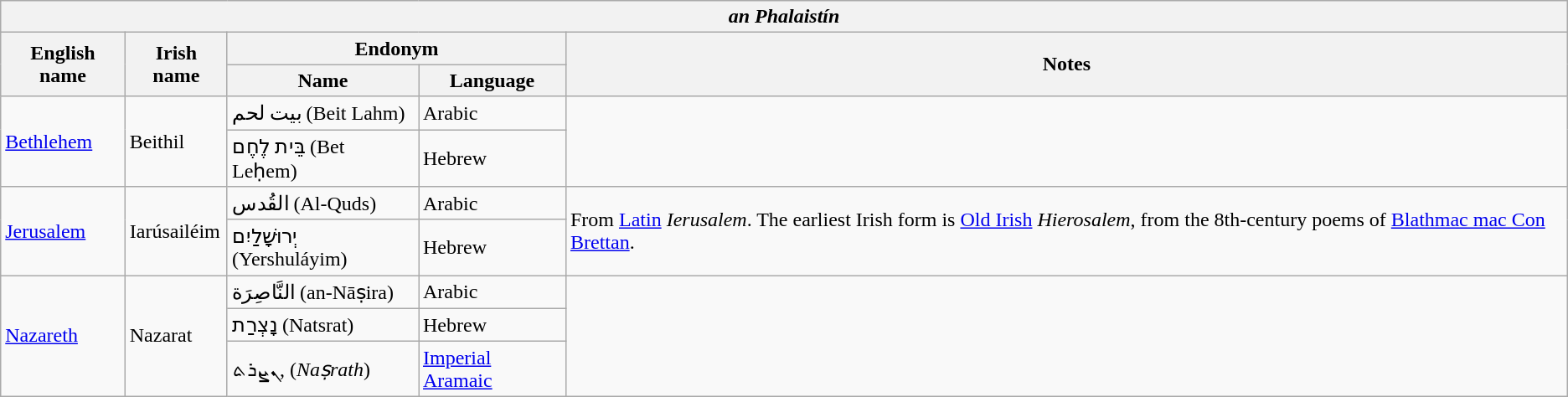<table class="wikitable sortable">
<tr>
<th colspan="5"> <em>an Phalaistín</em></th>
</tr>
<tr>
<th rowspan="2">English name</th>
<th rowspan="2">Irish name</th>
<th colspan="2">Endonym</th>
<th rowspan="2">Notes</th>
</tr>
<tr>
<th>Name</th>
<th>Language</th>
</tr>
<tr>
<td rowspan="2"><a href='#'>Bethlehem</a></td>
<td rowspan="2">Beithil</td>
<td>بيت لحم (Beit Lahm)</td>
<td>Arabic</td>
<td rowspan="2"></td>
</tr>
<tr>
<td>בֵּית לֶחֶם (Bet Leḥem)</td>
<td>Hebrew</td>
</tr>
<tr>
<td rowspan="2"><a href='#'>Jerusalem</a></td>
<td rowspan="2">Iarúsailéim</td>
<td>القُدس‎ (Al-Quds)</td>
<td>Arabic</td>
<td rowspan="2">From <a href='#'>Latin</a> <em>Ierusalem</em>. The earliest Irish form is <a href='#'>Old Irish</a> <em>Hierosalem</em>, from the 8th-century poems of <a href='#'>Blathmac mac Con Brettan</a>.</td>
</tr>
<tr>
<td>יְרוּשָׁלַיִם (Yershuláyim)</td>
<td>Hebrew</td>
</tr>
<tr>
<td rowspan="3"><a href='#'>Nazareth</a></td>
<td rowspan="3">Nazarat</td>
<td>النَّاصِرَة (an-Nāṣira)</td>
<td>Arabic</td>
<td rowspan="3"></td>
</tr>
<tr>
<td>נָצְרַת‎ (Natsrat)</td>
<td>Hebrew</td>
</tr>
<tr>
<td>ܢܨܪܬ, (<em>Naṣrath</em>)</td>
<td><a href='#'>Imperial Aramaic</a></td>
</tr>
</table>
